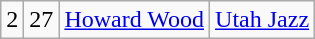<table class="wikitable">
<tr style="text-align:center;" bgcolor="">
<td>2</td>
<td>27</td>
<td><a href='#'>Howard Wood</a></td>
<td><a href='#'>Utah Jazz</a></td>
</tr>
</table>
